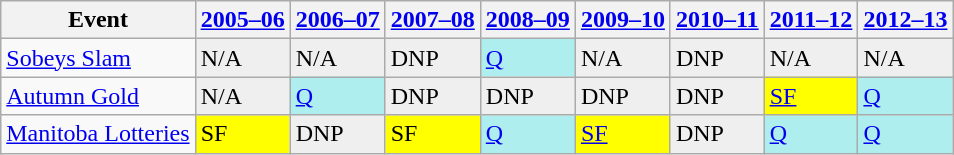<table class="wikitable" border="1">
<tr>
<th>Event</th>
<th><a href='#'>2005–06</a></th>
<th><a href='#'>2006–07</a></th>
<th><a href='#'>2007–08</a></th>
<th><a href='#'>2008–09</a></th>
<th><a href='#'>2009–10</a></th>
<th><a href='#'>2010–11</a></th>
<th><a href='#'>2011–12</a></th>
<th><a href='#'>2012–13</a></th>
</tr>
<tr>
<td><a href='#'>Sobeys Slam</a></td>
<td style="background:#EFEFEF;">N/A</td>
<td style="background:#EFEFEF;">N/A</td>
<td style="background:#EFEFEF;">DNP</td>
<td style="background:#afeeee;"><a href='#'>Q</a></td>
<td style="background:#EFEFEF;">N/A</td>
<td style="background:#EFEFEF;">DNP</td>
<td style="background:#EFEFEF;">N/A</td>
<td style="background:#EFEFEF;">N/A</td>
</tr>
<tr>
<td><a href='#'>Autumn Gold</a></td>
<td style="background:#EFEFEF;">N/A</td>
<td style="background:#afeeee;"><a href='#'>Q</a></td>
<td style="background:#EFEFEF;">DNP</td>
<td style="background:#EFEFEF;">DNP</td>
<td style="background:#EFEFEF;">DNP</td>
<td style="background:#EFEFEF;">DNP</td>
<td style="background:yellow;"><a href='#'>SF</a></td>
<td style="background:#afeeee;"><a href='#'>Q</a></td>
</tr>
<tr>
<td><a href='#'>Manitoba Lotteries</a></td>
<td style="background:yellow;">SF</td>
<td style="background:#EFEFEF;">DNP</td>
<td style="background:yellow;">SF</td>
<td style="background:#afeeee;"><a href='#'>Q</a></td>
<td style="background:yellow;"><a href='#'>SF</a></td>
<td style="background:#EFEFEF;">DNP</td>
<td style="background:#afeeee;"><a href='#'>Q</a></td>
<td style="background:#afeeee;"><a href='#'>Q</a></td>
</tr>
</table>
